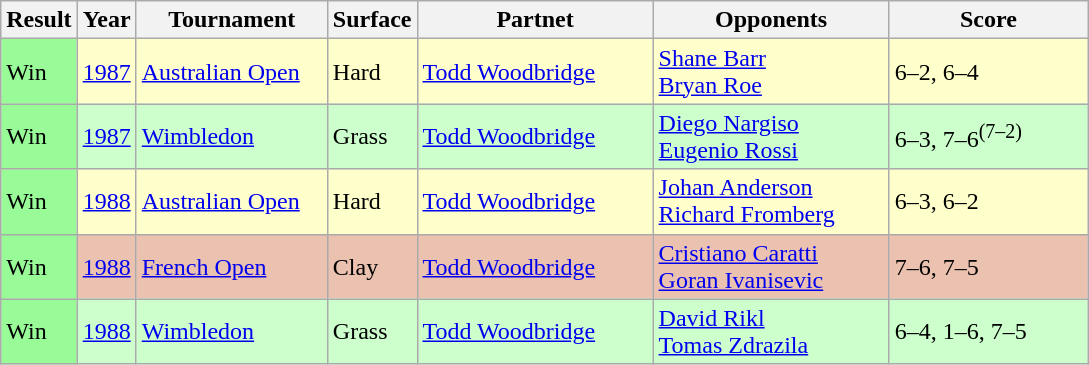<table class="sortable wikitable">
<tr>
<th style="width:40px;">Result</th>
<th style="width:30px;">Year</th>
<th style="width:120px;">Tournament</th>
<th style="width:50px;">Surface</th>
<th style="width:150px;">Partnet</th>
<th style="width:150px;">Opponents</th>
<th style="width:125px;" class="unsortable">Score</th>
</tr>
<tr style="background:#ffffcc;">
<td style="background:#98fb98;">Win</td>
<td><a href='#'>1987</a></td>
<td><a href='#'>Australian Open</a></td>
<td>Hard</td>
<td> <a href='#'>Todd Woodbridge</a></td>
<td> <a href='#'>Shane Barr</a> <br>  <a href='#'>Bryan Roe</a></td>
<td>6–2, 6–4</td>
</tr>
<tr style="background:#ccffcc;">
<td style="background:#98fb98;">Win</td>
<td><a href='#'>1987</a></td>
<td><a href='#'>Wimbledon</a></td>
<td>Grass</td>
<td> <a href='#'>Todd Woodbridge</a></td>
<td> <a href='#'>Diego Nargiso</a> <br>  <a href='#'>Eugenio Rossi</a></td>
<td>6–3, 7–6<sup>(7–2)</sup></td>
</tr>
<tr style="background:#ffffcc;">
<td style="background:#98fb98;">Win</td>
<td><a href='#'>1988</a></td>
<td><a href='#'>Australian Open</a></td>
<td>Hard</td>
<td> <a href='#'>Todd Woodbridge</a></td>
<td> <a href='#'>Johan Anderson</a> <br>  <a href='#'>Richard Fromberg</a></td>
<td>6–3, 6–2</td>
</tr>
<tr style="background:#ebc2af;">
<td style="background:#98fb98;">Win</td>
<td><a href='#'>1988</a></td>
<td><a href='#'>French Open</a></td>
<td>Clay</td>
<td> <a href='#'>Todd Woodbridge</a></td>
<td> <a href='#'>Cristiano Caratti</a> <br>  <a href='#'>Goran Ivanisevic</a></td>
<td>7–6, 7–5</td>
</tr>
<tr style="background:#ccffcc;">
<td style="background:#98fb98;">Win</td>
<td><a href='#'>1988</a></td>
<td><a href='#'>Wimbledon</a></td>
<td>Grass</td>
<td> <a href='#'>Todd Woodbridge</a></td>
<td> <a href='#'>David Rikl</a> <br>  <a href='#'>Tomas Zdrazila</a></td>
<td>6–4, 1–6, 7–5</td>
</tr>
</table>
